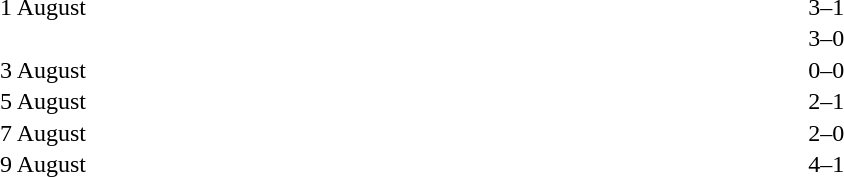<table cellspacing=1 width=70%>
<tr>
<th width=25%></th>
<th width=30%></th>
<th width=15%></th>
<th width=30%></th>
</tr>
<tr>
<td>1 August</td>
<td align=right></td>
<td align=center>3–1</td>
<td></td>
</tr>
<tr>
<td></td>
<td align=right></td>
<td align=center>3–0</td>
<td></td>
</tr>
<tr>
<td>3 August</td>
<td align=right></td>
<td align=center>0–0</td>
<td></td>
</tr>
<tr>
<td>5 August</td>
<td align=right></td>
<td align=center>2–1</td>
<td></td>
</tr>
<tr>
<td>7 August</td>
<td align=right></td>
<td align=center>2–0</td>
<td></td>
</tr>
<tr>
<td>9 August</td>
<td align=right></td>
<td align=center>4–1</td>
<td></td>
</tr>
</table>
